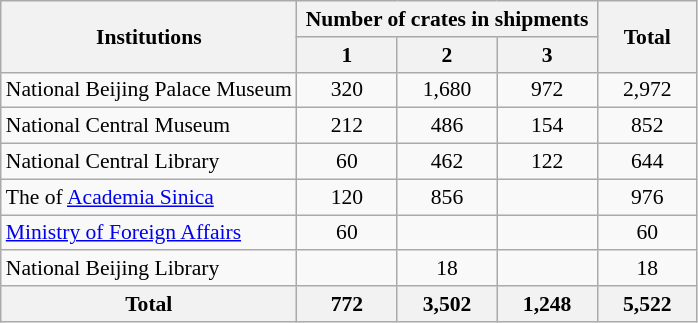<table class="wikitable" style="font-size: 90%; text-align: center;">
<tr>
<th rowspan="2">Institutions</th>
<th colspan="3" style="width: 180px;">Number of crates in shipments</th>
<th rowspan="2" style="width: 60px;">Total</th>
</tr>
<tr>
<th style="width: 60px;">1</th>
<th style="width: 60px;">2</th>
<th style="width: 60px;">3</th>
</tr>
<tr>
<td style="text-align: left;">National Beijing Palace Museum</td>
<td>320</td>
<td>1,680</td>
<td>972</td>
<td>2,972</td>
</tr>
<tr>
<td style="text-align: left;">National Central Museum</td>
<td>212</td>
<td>486</td>
<td>154</td>
<td>852</td>
</tr>
<tr>
<td style="text-align: left;">National Central Library</td>
<td>60</td>
<td>462</td>
<td>122</td>
<td>644</td>
</tr>
<tr>
<td style="text-align: left;">The  of <a href='#'>Academia Sinica</a></td>
<td>120</td>
<td>856</td>
<td></td>
<td>976</td>
</tr>
<tr>
<td style="text-align: left;"><a href='#'>Ministry of Foreign Affairs</a></td>
<td>60</td>
<td></td>
<td></td>
<td>60</td>
</tr>
<tr>
<td style="text-align: left;">National Beijing Library</td>
<td></td>
<td>18</td>
<td></td>
<td>18</td>
</tr>
<tr>
<th>Total</th>
<th>772</th>
<th>3,502</th>
<th>1,248</th>
<th>5,522</th>
</tr>
</table>
